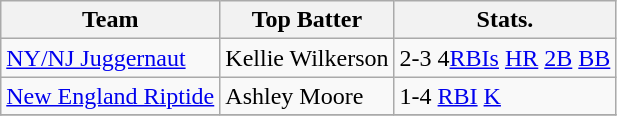<table class="wikitable">
<tr>
<th>Team</th>
<th>Top Batter</th>
<th>Stats.</th>
</tr>
<tr>
<td><a href='#'>NY/NJ Juggernaut</a></td>
<td>Kellie Wilkerson</td>
<td>2-3 4<a href='#'>RBIs</a> <a href='#'>HR</a> <a href='#'>2B</a> <a href='#'>BB</a></td>
</tr>
<tr>
<td><a href='#'>New England Riptide</a></td>
<td>Ashley Moore</td>
<td>1-4 <a href='#'>RBI</a> <a href='#'>K</a></td>
</tr>
<tr>
</tr>
</table>
